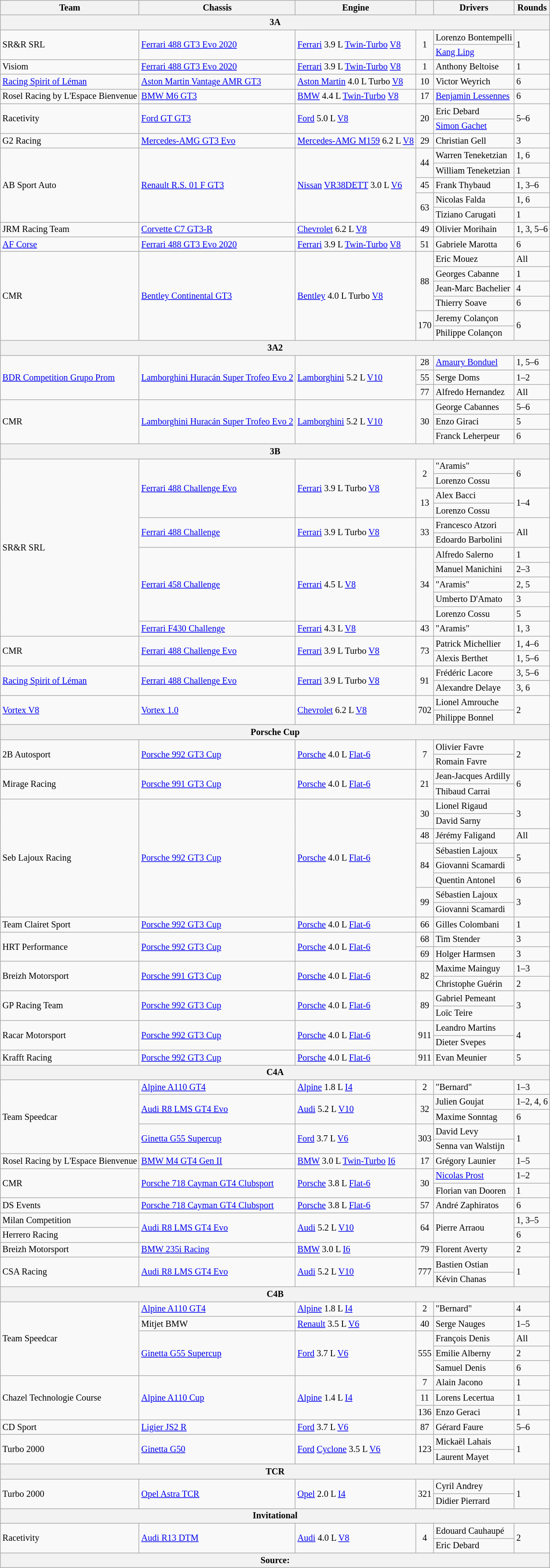<table class="wikitable" style="font-size: 85%;">
<tr>
<th>Team</th>
<th>Chassis</th>
<th>Engine</th>
<th></th>
<th>Drivers</th>
<th>Rounds</th>
</tr>
<tr>
<th colspan=6>3A</th>
</tr>
<tr>
<td rowspan=2> SR&R SRL</td>
<td rowspan=2><a href='#'>Ferrari 488 GT3 Evo 2020</a></td>
<td rowspan=2><a href='#'>Ferrari</a> 3.9 L <a href='#'>Twin-Turbo</a> <a href='#'>V8</a></td>
<td rowspan=2 align=center>1</td>
<td> Lorenzo Bontempelli</td>
<td rowspan=2>1</td>
</tr>
<tr>
<td> <a href='#'>Kang Ling</a></td>
</tr>
<tr>
<td> Visiom</td>
<td><a href='#'>Ferrari 488 GT3 Evo 2020</a></td>
<td><a href='#'>Ferrari</a> 3.9 L <a href='#'>Twin-Turbo</a> <a href='#'>V8</a></td>
<td align=center>1</td>
<td> Anthony Beltoise</td>
<td>1</td>
</tr>
<tr>
<td> <a href='#'>Racing Spirit of Léman</a></td>
<td><a href='#'>Aston Martin Vantage AMR GT3</a></td>
<td><a href='#'>Aston Martin</a> 4.0 L Turbo <a href='#'>V8</a></td>
<td align=center>10</td>
<td> Victor Weyrich</td>
<td>6</td>
</tr>
<tr>
<td> Rosel Racing by L'Espace Bienvenue</td>
<td><a href='#'>BMW M6 GT3</a></td>
<td><a href='#'>BMW</a> 4.4 L <a href='#'>Twin-Turbo</a> <a href='#'>V8</a></td>
<td align=center>17</td>
<td> <a href='#'>Benjamin Lessennes</a></td>
<td>6</td>
</tr>
<tr>
<td rowspan=2> Racetivity</td>
<td rowspan=2><a href='#'>Ford GT GT3</a></td>
<td rowspan=2><a href='#'>Ford</a> 5.0 L <a href='#'>V8</a></td>
<td rowspan=2 align=center>20</td>
<td> Eric Debard</td>
<td rowspan=2>5–6</td>
</tr>
<tr>
<td> <a href='#'>Simon Gachet</a></td>
</tr>
<tr>
<td> G2 Racing</td>
<td><a href='#'>Mercedes-AMG GT3 Evo</a></td>
<td><a href='#'>Mercedes-AMG M159</a> 6.2 L <a href='#'>V8</a></td>
<td align=center>29</td>
<td> Christian Gell</td>
<td>3</td>
</tr>
<tr>
<td rowspan=5> AB Sport Auto</td>
<td rowspan=5><a href='#'>Renault R.S. 01 F GT3</a></td>
<td rowspan=5><a href='#'>Nissan</a> <a href='#'>VR38DETT</a> 3.0 L <a href='#'>V6</a></td>
<td rowspan=2 align=center>44</td>
<td> Warren Teneketzian</td>
<td>1, 6</td>
</tr>
<tr>
<td> William Teneketzian</td>
<td>1</td>
</tr>
<tr>
<td align=center>45</td>
<td> Frank Thybaud</td>
<td>1, 3–6</td>
</tr>
<tr>
<td rowspan=2 align=center>63</td>
<td> Nicolas Falda</td>
<td>1, 6</td>
</tr>
<tr>
<td> Tiziano Carugati</td>
<td>1</td>
</tr>
<tr>
<td> JRM Racing Team</td>
<td><a href='#'>Corvette C7 GT3-R</a></td>
<td><a href='#'>Chevrolet</a> 6.2 L <a href='#'>V8</a></td>
<td align=center>49</td>
<td> Olivier Morihain</td>
<td>1, 3, 5–6</td>
</tr>
<tr>
<td> <a href='#'>AF Corse</a></td>
<td><a href='#'>Ferrari 488 GT3 Evo 2020</a></td>
<td><a href='#'>Ferrari</a> 3.9 L <a href='#'>Twin-Turbo</a> <a href='#'>V8</a></td>
<td align=center>51</td>
<td> Gabriele Marotta</td>
<td>6</td>
</tr>
<tr>
<td rowspan=6> CMR</td>
<td rowspan=6><a href='#'>Bentley Continental GT3</a></td>
<td rowspan=6><a href='#'>Bentley</a> 4.0 L Turbo <a href='#'>V8</a></td>
<td rowspan=4 align=center>88</td>
<td> Eric Mouez</td>
<td>All</td>
</tr>
<tr>
<td> Georges Cabanne</td>
<td>1</td>
</tr>
<tr>
<td> Jean-Marc Bachelier</td>
<td>4</td>
</tr>
<tr>
<td> Thierry Soave</td>
<td>6</td>
</tr>
<tr>
<td rowspan=2 align=center>170</td>
<td> Jeremy Colançon</td>
<td rowspan=2>6</td>
</tr>
<tr>
<td> Philippe Colançon</td>
</tr>
<tr>
<th colspan=6>3A2</th>
</tr>
<tr>
<td rowspan=3> <a href='#'>BDR Competition Grupo Prom</a></td>
<td rowspan=3><a href='#'>Lamborghini Huracán Super Trofeo Evo 2</a></td>
<td rowspan=3><a href='#'>Lamborghini</a> 5.2 L <a href='#'>V10</a></td>
<td align=center>28</td>
<td> <a href='#'>Amaury Bonduel</a></td>
<td>1, 5–6</td>
</tr>
<tr>
<td align=center>55</td>
<td> Serge Doms</td>
<td>1–2</td>
</tr>
<tr>
<td align=center>77</td>
<td> Alfredo Hernandez</td>
<td>All</td>
</tr>
<tr>
<td rowspan=3> CMR</td>
<td rowspan=3><a href='#'>Lamborghini Huracán Super Trofeo Evo 2</a></td>
<td rowspan=3><a href='#'>Lamborghini</a> 5.2 L <a href='#'>V10</a></td>
<td rowspan=3 align=center>30</td>
<td> George Cabannes</td>
<td>5–6</td>
</tr>
<tr>
<td> Enzo Giraci</td>
<td>5</td>
</tr>
<tr>
<td> Franck Leherpeur</td>
<td>6</td>
</tr>
<tr>
<th colspan=6>3B</th>
</tr>
<tr>
<td rowspan=12> SR&R SRL</td>
<td rowspan=4><a href='#'>Ferrari 488 Challenge Evo</a></td>
<td rowspan=4><a href='#'>Ferrari</a> 3.9 L Turbo <a href='#'>V8</a></td>
<td rowspan=2 align=center>2</td>
<td> "Aramis"</td>
<td rowspan=2>6</td>
</tr>
<tr>
<td> Lorenzo Cossu</td>
</tr>
<tr>
<td rowspan=2 align=center>13</td>
<td> Alex Bacci</td>
<td rowspan=2>1–4</td>
</tr>
<tr>
<td> Lorenzo Cossu</td>
</tr>
<tr>
<td rowspan=2><a href='#'>Ferrari 488 Challenge</a></td>
<td rowspan=2><a href='#'>Ferrari</a> 3.9 L Turbo <a href='#'>V8</a></td>
<td rowspan=2 align=center>33</td>
<td> Francesco Atzori</td>
<td rowspan=2>All</td>
</tr>
<tr>
<td> Edoardo Barbolini</td>
</tr>
<tr>
<td rowspan=5><a href='#'>Ferrari 458 Challenge</a></td>
<td rowspan=5><a href='#'>Ferrari</a> 4.5 L <a href='#'>V8</a></td>
<td rowspan=5 align=center>34</td>
<td> Alfredo Salerno</td>
<td>1</td>
</tr>
<tr>
<td> Manuel Manichini</td>
<td>2–3</td>
</tr>
<tr>
<td> "Aramis"</td>
<td>2, 5</td>
</tr>
<tr>
<td> Umberto D'Amato</td>
<td>3</td>
</tr>
<tr>
<td> Lorenzo Cossu</td>
<td>5</td>
</tr>
<tr>
<td><a href='#'>Ferrari F430 Challenge</a></td>
<td><a href='#'>Ferrari</a> 4.3 L <a href='#'>V8</a></td>
<td align=center>43</td>
<td> "Aramis"</td>
<td>1, 3</td>
</tr>
<tr>
<td rowspan=2> CMR</td>
<td rowspan=2><a href='#'>Ferrari 488 Challenge Evo</a></td>
<td rowspan=2><a href='#'>Ferrari</a> 3.9 L Turbo <a href='#'>V8</a></td>
<td rowspan=2 align=center>73</td>
<td> Patrick Michellier</td>
<td>1, 4–6</td>
</tr>
<tr>
<td> Alexis Berthet</td>
<td>1, 5–6</td>
</tr>
<tr>
<td rowspan=2> <a href='#'>Racing Spirit of Léman</a></td>
<td rowspan=2><a href='#'>Ferrari 488 Challenge Evo</a></td>
<td rowspan=2><a href='#'>Ferrari</a> 3.9 L Turbo <a href='#'>V8</a></td>
<td rowspan=2 align=center>91</td>
<td> Frédéric Lacore</td>
<td>3, 5–6</td>
</tr>
<tr>
<td> Alexandre Delaye</td>
<td>3, 6</td>
</tr>
<tr>
<td rowspan=2> <a href='#'>Vortex V8</a></td>
<td rowspan=2><a href='#'>Vortex 1.0</a></td>
<td rowspan=2><a href='#'>Chevrolet</a> 6.2 L <a href='#'>V8</a></td>
<td rowspan=2 align=center>702</td>
<td> Lionel Amrouche</td>
<td rowspan=2>2</td>
</tr>
<tr>
<td> Philippe Bonnel</td>
</tr>
<tr>
<th colspan=6>Porsche Cup</th>
</tr>
<tr>
<td rowspan=2> 2B Autosport</td>
<td rowspan=2><a href='#'>Porsche 992 GT3 Cup</a></td>
<td rowspan=2><a href='#'>Porsche</a> 4.0 L <a href='#'>Flat-6</a></td>
<td rowspan=2 align=center>7</td>
<td> Olivier Favre</td>
<td rowspan=2>2</td>
</tr>
<tr>
<td> Romain Favre</td>
</tr>
<tr>
<td rowspan=2> Mirage Racing</td>
<td rowspan=2><a href='#'>Porsche 991 GT3 Cup</a></td>
<td rowspan=2><a href='#'>Porsche</a> 4.0 L <a href='#'>Flat-6</a></td>
<td rowspan=2 align=center>21</td>
<td> Jean-Jacques Ardilly</td>
<td rowspan=2>6</td>
</tr>
<tr>
<td> Thibaud Carrai</td>
</tr>
<tr>
<td rowspan=8> Seb Lajoux Racing</td>
<td rowspan=8><a href='#'>Porsche 992 GT3 Cup</a></td>
<td rowspan=8><a href='#'>Porsche</a> 4.0 L <a href='#'>Flat-6</a></td>
<td rowspan=2 align=center>30</td>
<td> Lionel Rigaud</td>
<td rowspan=2>3</td>
</tr>
<tr>
<td> David Sarny</td>
</tr>
<tr>
<td align=center>48</td>
<td> Jérémy Faligand</td>
<td>All</td>
</tr>
<tr>
<td rowspan=3 align=center>84</td>
<td> Sébastien Lajoux</td>
<td rowspan=2>5</td>
</tr>
<tr>
<td> Giovanni Scamardi</td>
</tr>
<tr>
<td> Quentin Antonel</td>
<td>6</td>
</tr>
<tr>
<td rowspan=2 align=center>99</td>
<td> Sébastien Lajoux</td>
<td rowspan=2>3</td>
</tr>
<tr>
<td> Giovanni Scamardi</td>
</tr>
<tr>
<td> Team Clairet Sport</td>
<td><a href='#'>Porsche 992 GT3 Cup</a></td>
<td><a href='#'>Porsche</a> 4.0 L <a href='#'>Flat-6</a></td>
<td align=center>66</td>
<td> Gilles Colombani</td>
<td>1</td>
</tr>
<tr>
<td rowspan=2> HRT Performance</td>
<td rowspan=2><a href='#'>Porsche 992 GT3 Cup</a></td>
<td rowspan=2><a href='#'>Porsche</a> 4.0 L <a href='#'>Flat-6</a></td>
<td align=center>68</td>
<td> Tim Stender</td>
<td>3</td>
</tr>
<tr>
<td align=center>69</td>
<td> Holger Harmsen</td>
<td>3</td>
</tr>
<tr>
<td rowspan=2> Breizh Motorsport</td>
<td rowspan=2><a href='#'>Porsche 991 GT3 Cup</a></td>
<td rowspan=2><a href='#'>Porsche</a> 4.0 L <a href='#'>Flat-6</a></td>
<td rowspan=2 align=center>82</td>
<td> Maxime Mainguy</td>
<td>1–3</td>
</tr>
<tr>
<td> Christophe Guérin</td>
<td>2</td>
</tr>
<tr>
<td rowspan=2> GP Racing Team</td>
<td rowspan=2><a href='#'>Porsche 992 GT3 Cup</a></td>
<td rowspan=2><a href='#'>Porsche</a> 4.0 L <a href='#'>Flat-6</a></td>
<td rowspan=2 align=center>89</td>
<td> Gabriel Pemeant</td>
<td rowspan=2>3</td>
</tr>
<tr>
<td> Loïc Teire</td>
</tr>
<tr>
<td rowspan=2> Racar Motorsport</td>
<td rowspan=2><a href='#'>Porsche 992 GT3 Cup</a></td>
<td rowspan=2><a href='#'>Porsche</a> 4.0 L <a href='#'>Flat-6</a></td>
<td rowspan=2 align=center>911</td>
<td> Leandro Martins</td>
<td rowspan=2>4</td>
</tr>
<tr>
<td> Dieter Svepes</td>
</tr>
<tr>
<td> Krafft Racing</td>
<td><a href='#'>Porsche 992 GT3 Cup</a></td>
<td><a href='#'>Porsche</a> 4.0 L <a href='#'>Flat-6</a></td>
<td align=center>911</td>
<td> Evan Meunier</td>
<td>5</td>
</tr>
<tr>
<th colspan=6>C4A</th>
</tr>
<tr>
<td rowspan=5> Team Speedcar</td>
<td><a href='#'>Alpine A110 GT4</a></td>
<td><a href='#'>Alpine</a> 1.8 L <a href='#'>I4</a></td>
<td align=center>2</td>
<td> "Bernard"</td>
<td>1–3</td>
</tr>
<tr>
<td rowspan=2><a href='#'>Audi R8 LMS GT4 Evo</a></td>
<td rowspan=2><a href='#'>Audi</a> 5.2 L <a href='#'>V10</a></td>
<td rowspan=2 align=center>32</td>
<td> Julien Goujat</td>
<td>1–2, 4, 6</td>
</tr>
<tr>
<td> Maxime Sonntag</td>
<td>6</td>
</tr>
<tr>
<td rowspan=2><a href='#'>Ginetta G55 Supercup</a></td>
<td rowspan=2><a href='#'>Ford</a> 3.7 L <a href='#'>V6</a></td>
<td rowspan=2 align=center>303</td>
<td> David Levy</td>
<td rowspan=2>1</td>
</tr>
<tr>
<td> Senna van Walstijn</td>
</tr>
<tr>
<td> Rosel Racing by L'Espace Bienvenue</td>
<td><a href='#'>BMW M4 GT4 Gen II</a></td>
<td><a href='#'>BMW</a> 3.0 L <a href='#'>Twin-Turbo</a> <a href='#'>I6</a></td>
<td align=center>17</td>
<td> Grégory Launier</td>
<td>1–5</td>
</tr>
<tr>
<td rowspan=2> CMR</td>
<td rowspan=2><a href='#'>Porsche 718 Cayman GT4 Clubsport</a></td>
<td rowspan=2><a href='#'>Porsche</a> 3.8 L <a href='#'>Flat-6</a></td>
<td rowspan=2 align=center>30</td>
<td> <a href='#'>Nicolas Prost</a></td>
<td>1–2</td>
</tr>
<tr>
<td> Florian van Dooren</td>
<td>1</td>
</tr>
<tr>
<td> DS Events</td>
<td><a href='#'>Porsche 718 Cayman GT4 Clubsport</a></td>
<td><a href='#'>Porsche</a> 3.8 L <a href='#'>Flat-6</a></td>
<td align=center>57</td>
<td> André Zaphiratos</td>
<td>6</td>
</tr>
<tr>
<td> Milan Competition</td>
<td rowspan=2><a href='#'>Audi R8 LMS GT4 Evo</a></td>
<td rowspan=2><a href='#'>Audi</a> 5.2 L <a href='#'>V10</a></td>
<td rowspan=2 align=center>64</td>
<td rowspan=2> Pierre Arraou</td>
<td>1, 3–5</td>
</tr>
<tr>
<td> Herrero Racing</td>
<td>6</td>
</tr>
<tr>
<td> Breizh Motorsport</td>
<td><a href='#'>BMW 235i Racing</a></td>
<td><a href='#'>BMW</a> 3.0 L <a href='#'>I6</a></td>
<td align=center>79</td>
<td> Florent Averty</td>
<td>2</td>
</tr>
<tr>
<td rowspan=2> CSA Racing</td>
<td rowspan=2><a href='#'>Audi R8 LMS GT4 Evo</a></td>
<td rowspan=2><a href='#'>Audi</a> 5.2 L <a href='#'>V10</a></td>
<td rowspan=2 align=center>777</td>
<td> Bastien Ostian</td>
<td rowspan=2>1</td>
</tr>
<tr>
<td> Kévin Chanas</td>
</tr>
<tr>
<th colspan=6>C4B</th>
</tr>
<tr>
<td rowspan=5> Team Speedcar</td>
<td><a href='#'>Alpine A110 GT4</a></td>
<td><a href='#'>Alpine</a> 1.8 L <a href='#'>I4</a></td>
<td align=center>2</td>
<td> "Bernard"</td>
<td>4</td>
</tr>
<tr>
<td>Mitjet BMW</td>
<td><a href='#'>Renault</a> 3.5 L <a href='#'>V6</a></td>
<td align=center>40</td>
<td> Serge Nauges</td>
<td>1–5</td>
</tr>
<tr>
<td rowspan=3><a href='#'>Ginetta G55 Supercup</a></td>
<td rowspan=3><a href='#'>Ford</a> 3.7 L <a href='#'>V6</a></td>
<td rowspan=3 align=center>555</td>
<td> François Denis</td>
<td>All</td>
</tr>
<tr>
<td> Emilie Alberny</td>
<td>2</td>
</tr>
<tr>
<td> Samuel Denis</td>
<td>6</td>
</tr>
<tr>
<td rowspan=3> Chazel Technologie Course</td>
<td rowspan=3><a href='#'>Alpine A110 Cup</a></td>
<td rowspan=3><a href='#'>Alpine</a> 1.4 L <a href='#'>I4</a></td>
<td align=center>7</td>
<td> Alain Jacono</td>
<td>1</td>
</tr>
<tr>
<td align=center>11</td>
<td> Lorens Lecertua</td>
<td>1</td>
</tr>
<tr>
<td align=center>136</td>
<td> Enzo Geraci</td>
<td>1</td>
</tr>
<tr>
<td> CD Sport</td>
<td><a href='#'>Ligier JS2 R</a></td>
<td><a href='#'>Ford</a> 3.7 L <a href='#'>V6</a></td>
<td align=center>87</td>
<td> Gérard Faure</td>
<td>5–6</td>
</tr>
<tr>
<td rowspan=2> Turbo 2000</td>
<td rowspan=2><a href='#'>Ginetta G50</a></td>
<td rowspan=2><a href='#'>Ford</a> <a href='#'>Cyclone</a> 3.5 L <a href='#'>V6</a></td>
<td rowspan=2 align=center>123</td>
<td> Mickaël Lahais</td>
<td rowspan=2>1</td>
</tr>
<tr>
<td> Laurent Mayet</td>
</tr>
<tr>
<th colspan=6>TCR</th>
</tr>
<tr>
<td rowspan=2> Turbo 2000</td>
<td rowspan=2><a href='#'>Opel Astra TCR</a></td>
<td rowspan=2><a href='#'>Opel</a> 2.0 L <a href='#'>I4</a></td>
<td rowspan=2 align=center>321</td>
<td> Cyril Andrey</td>
<td rowspan=2>1</td>
</tr>
<tr>
<td> Didier Pierrard</td>
</tr>
<tr>
<th colspan=6>Invitational</th>
</tr>
<tr>
<td rowspan=2> Racetivity</td>
<td rowspan=2><a href='#'>Audi R13 DTM</a></td>
<td rowspan=2><a href='#'>Audi</a> 4.0 L <a href='#'>V8</a></td>
<td rowspan=2 align=center>4</td>
<td> Edouard Cauhaupé</td>
<td rowspan=2>2</td>
</tr>
<tr>
<td> Eric Debard</td>
</tr>
<tr>
<th colspan=6>Source:</th>
</tr>
</table>
